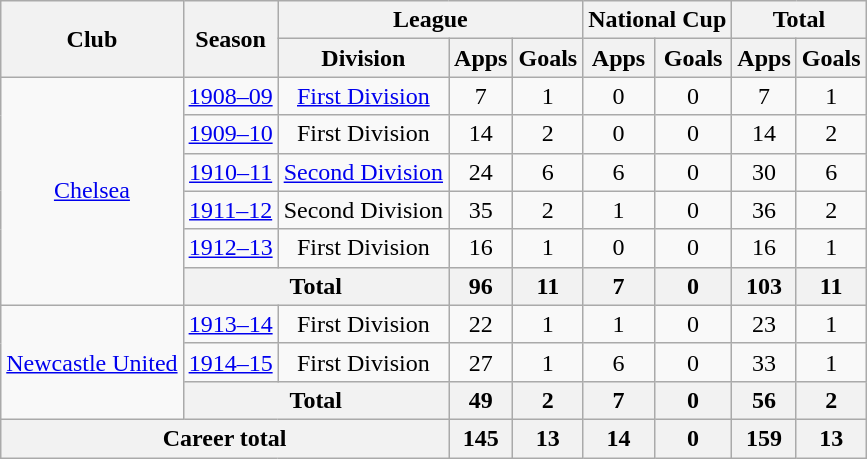<table class="wikitable" style="text-align: center">
<tr>
<th rowspan="2">Club</th>
<th rowspan="2">Season</th>
<th colspan="3">League</th>
<th colspan="2">National Cup</th>
<th colspan="2">Total</th>
</tr>
<tr>
<th>Division</th>
<th>Apps</th>
<th>Goals</th>
<th>Apps</th>
<th>Goals</th>
<th>Apps</th>
<th>Goals</th>
</tr>
<tr>
<td rowspan="6"><a href='#'>Chelsea</a></td>
<td><a href='#'>1908–09</a></td>
<td><a href='#'>First Division</a></td>
<td>7</td>
<td>1</td>
<td>0</td>
<td>0</td>
<td>7</td>
<td>1</td>
</tr>
<tr>
<td><a href='#'>1909–10</a></td>
<td>First Division</td>
<td>14</td>
<td>2</td>
<td>0</td>
<td>0</td>
<td>14</td>
<td>2</td>
</tr>
<tr>
<td><a href='#'>1910–11</a></td>
<td><a href='#'>Second Division</a></td>
<td>24</td>
<td>6</td>
<td>6</td>
<td>0</td>
<td>30</td>
<td>6</td>
</tr>
<tr>
<td><a href='#'>1911–12</a></td>
<td>Second Division</td>
<td>35</td>
<td>2</td>
<td>1</td>
<td>0</td>
<td>36</td>
<td>2</td>
</tr>
<tr>
<td><a href='#'>1912–13</a></td>
<td>First Division</td>
<td>16</td>
<td>1</td>
<td>0</td>
<td>0</td>
<td>16</td>
<td>1</td>
</tr>
<tr>
<th colspan="2">Total</th>
<th>96</th>
<th>11</th>
<th>7</th>
<th>0</th>
<th>103</th>
<th>11</th>
</tr>
<tr>
<td rowspan="3"><a href='#'>Newcastle United</a></td>
<td><a href='#'>1913–14</a></td>
<td>First Division</td>
<td>22</td>
<td>1</td>
<td>1</td>
<td>0</td>
<td>23</td>
<td>1</td>
</tr>
<tr>
<td><a href='#'>1914–15</a></td>
<td>First Division</td>
<td>27</td>
<td>1</td>
<td>6</td>
<td>0</td>
<td>33</td>
<td>1</td>
</tr>
<tr>
<th colspan="2">Total</th>
<th>49</th>
<th>2</th>
<th>7</th>
<th>0</th>
<th>56</th>
<th>2</th>
</tr>
<tr>
<th colspan="3">Career total</th>
<th>145</th>
<th>13</th>
<th>14</th>
<th>0</th>
<th>159</th>
<th>13</th>
</tr>
</table>
